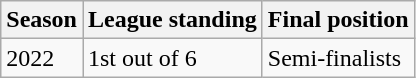<table class="wikitable">
<tr>
<th>Season</th>
<th>League standing</th>
<th>Final position</th>
</tr>
<tr>
<td>2022</td>
<td>1st out of 6</td>
<td>Semi-finalists</td>
</tr>
</table>
